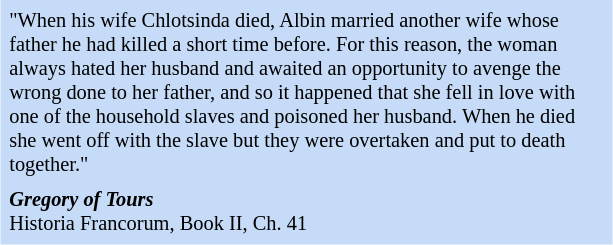<table class="toccolours" style="float: right; margin-left: 1em; margin-right: 2em; font-size: 85%; background:#c6dbf7; color:black; width:30em; max-width: 40%;" cellspacing="5">
<tr>
<td style="text-align: left;">"When his wife Chlotsinda died, Albin married another wife whose father he had killed a short time before. For this reason, the woman always hated her husband and awaited an opportunity to avenge the wrong done to her father, and so it happened that she fell in love with one of the household slaves and poisoned her husband. When he died she went off with the slave but they were overtaken and put to death together."</td>
</tr>
<tr>
<td style="text-align: left;"><strong><em>Gregory of Tours</em></strong><br> Historia Francorum, Book II, Ch. 41</td>
</tr>
</table>
